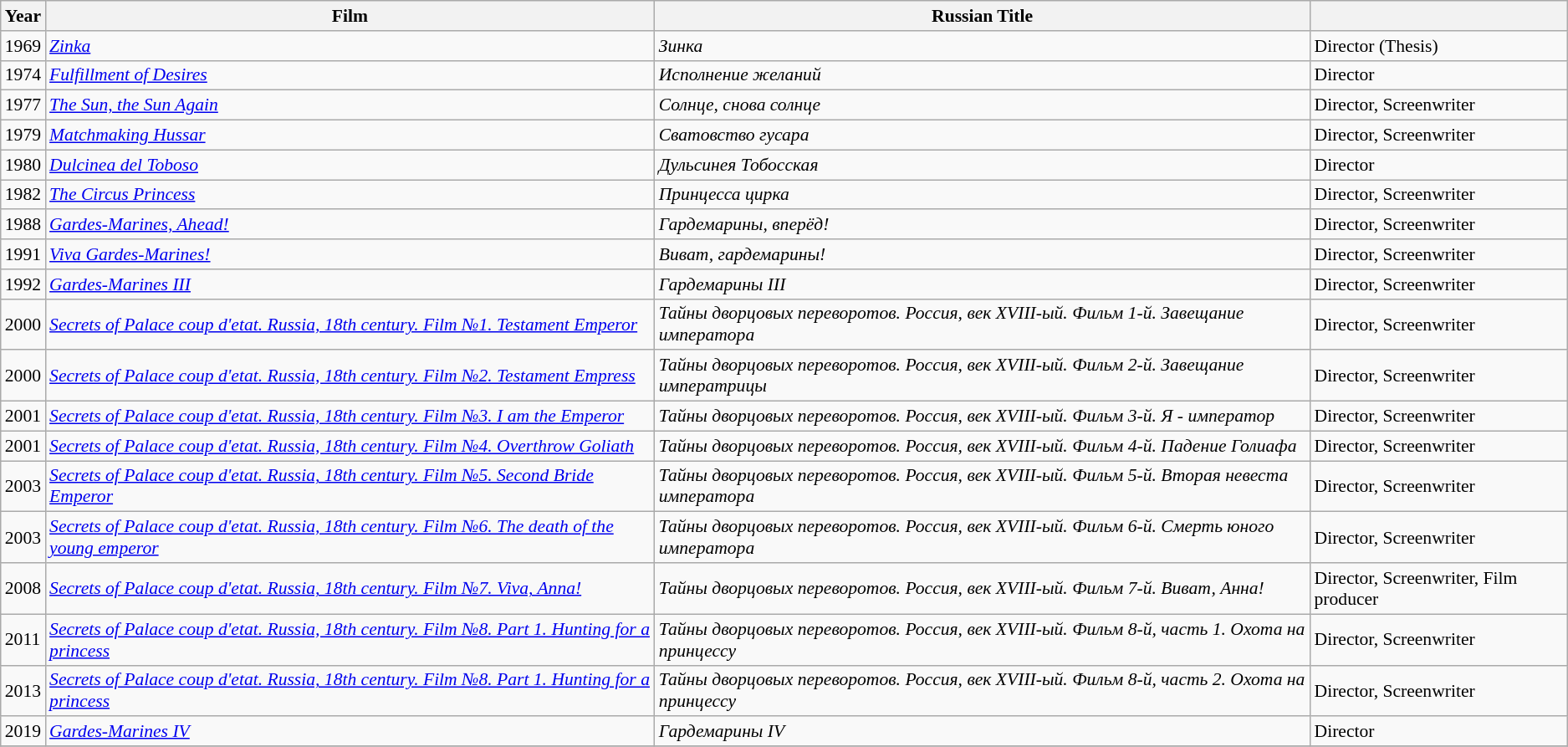<table class="wikitable" style="font-size: 90%;">
<tr>
<th>Year</th>
<th>Film</th>
<th>Russian Title</th>
<th></th>
</tr>
<tr>
<td>1969</td>
<td><em><a href='#'>Zinka</a></em></td>
<td><em>Зинка</em></td>
<td>Director (Thesis)</td>
</tr>
<tr>
<td>1974</td>
<td><em><a href='#'>Fulfillment of Desires</a></em></td>
<td><em>Исполнение желаний</em></td>
<td>Director</td>
</tr>
<tr>
<td>1977</td>
<td><em><a href='#'>The Sun, the Sun Again</a></em></td>
<td><em>Солнце, снова солнце</em></td>
<td>Director, Screenwriter</td>
</tr>
<tr>
<td>1979</td>
<td><em><a href='#'>Matchmaking Hussar</a></em></td>
<td><em>Сватовство гусара</em></td>
<td>Director, Screenwriter</td>
</tr>
<tr>
<td>1980</td>
<td><em><a href='#'>Dulcinea del Toboso</a></em></td>
<td><em>Дульсинея Тобосская</em></td>
<td>Director</td>
</tr>
<tr>
<td>1982</td>
<td><em><a href='#'>The Circus Princess</a></em></td>
<td><em>Принцесса цирка</em></td>
<td>Director, Screenwriter</td>
</tr>
<tr>
<td>1988</td>
<td><em><a href='#'>Gardes-Marines, Ahead!</a></em></td>
<td><em>Гардемарины, вперёд!</em></td>
<td>Director, Screenwriter</td>
</tr>
<tr>
<td>1991</td>
<td><em><a href='#'>Viva Gardes-Marines!</a></em></td>
<td><em>Виват, гардемарины!</em></td>
<td>Director, Screenwriter</td>
</tr>
<tr>
<td>1992</td>
<td><em><a href='#'>Gardes-Marines III</a></em></td>
<td><em>Гардемарины   III</em></td>
<td>Director, Screenwriter</td>
</tr>
<tr>
<td>2000</td>
<td><em><a href='#'>Secrets of Palace coup d'etat. Russia, 18th century. Film №1. Testament Emperor</a></em></td>
<td><em>Тайны дворцовых переворотов. Россия, век XVIII-ый. Фильм 1-й. Завещание императора</em></td>
<td>Director, Screenwriter</td>
</tr>
<tr>
<td>2000</td>
<td><em><a href='#'>Secrets of Palace coup d'etat. Russia, 18th century. Film №2. Testament Empress</a></em></td>
<td><em>Тайны дворцовых переворотов. Россия, век XVIII-ый. Фильм 2-й. Завещание императрицы</em></td>
<td>Director, Screenwriter</td>
</tr>
<tr>
<td>2001</td>
<td><em><a href='#'>Secrets of Palace coup d'etat. Russia, 18th century. Film №3. I am the Emperor</a></em></td>
<td><em>Тайны дворцовых переворотов. Россия, век XVIII-ый. Фильм 3-й. Я - император</em></td>
<td>Director, Screenwriter</td>
</tr>
<tr>
<td>2001</td>
<td><em><a href='#'>Secrets of Palace coup d'etat. Russia, 18th century. Film №4. Overthrow Goliath</a></em></td>
<td><em>Тайны дворцовых переворотов. Россия, век XVIII-ый. Фильм 4-й. Падение Голиафа</em></td>
<td>Director, Screenwriter</td>
</tr>
<tr>
<td>2003</td>
<td><em><a href='#'>Secrets of Palace coup d'etat. Russia, 18th century. Film №5. Second Bride Emperor</a></em></td>
<td><em>Тайны дворцовых переворотов. Россия, век XVIII-ый. Фильм 5-й. Вторая невеста императора</em></td>
<td>Director, Screenwriter</td>
</tr>
<tr>
<td>2003</td>
<td><em><a href='#'>Secrets of Palace coup d'etat. Russia, 18th century. Film №6. The death of the young emperor</a></em></td>
<td><em>Тайны дворцовых переворотов. Россия, век XVIII-ый. Фильм 6-й. Смерть юного императора</em></td>
<td>Director, Screenwriter</td>
</tr>
<tr>
<td>2008</td>
<td><em><a href='#'>Secrets of Palace coup d'etat. Russia, 18th century. Film №7. Viva, Anna!</a></em></td>
<td><em>Тайны дворцовых переворотов. Россия, век XVIII-ый. Фильм 7-й. Виват, Анна!</em></td>
<td>Director, Screenwriter, Film producer</td>
</tr>
<tr>
<td>2011</td>
<td><em><a href='#'>Secrets of Palace coup d'etat. Russia, 18th century. Film №8. Part 1. Hunting for a princess</a></em></td>
<td><em>Тайны дворцовых переворотов. Россия, век XVIII-ый. Фильм 8-й, часть 1. Охота на принцессу</em></td>
<td>Director, Screenwriter</td>
</tr>
<tr>
<td>2013</td>
<td><em><a href='#'>Secrets of Palace coup d'etat. Russia, 18th century. Film №8. Part 1. Hunting for a princess</a></em></td>
<td><em>Тайны дворцовых переворотов. Россия, век XVIII-ый. Фильм 8-й, часть 2. Охота на принцессу</em></td>
<td>Director, Screenwriter</td>
</tr>
<tr>
<td>2019</td>
<td><em><a href='#'>Gardes-Marines IV</a></em></td>
<td><em>Гардемарины   IV</em></td>
<td>Director</td>
</tr>
<tr>
</tr>
</table>
